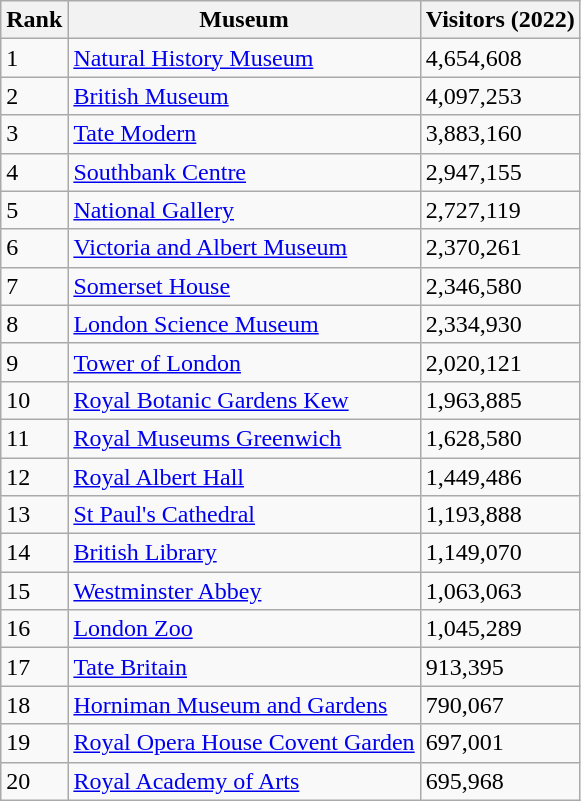<table class="wikitable sortable col1center col5center">
<tr>
<th>Rank</th>
<th>Museum</th>
<th>Visitors (2022)</th>
</tr>
<tr>
<td>1</td>
<td><a href='#'>Natural History Museum</a></td>
<td>4,654,608</td>
</tr>
<tr>
<td>2</td>
<td><a href='#'>British Museum</a></td>
<td>4,097,253</td>
</tr>
<tr>
<td>3</td>
<td><a href='#'>Tate Modern</a></td>
<td>3,883,160</td>
</tr>
<tr>
<td>4</td>
<td><a href='#'>Southbank Centre</a></td>
<td>2,947,155</td>
</tr>
<tr>
<td>5</td>
<td><a href='#'>National Gallery</a></td>
<td>2,727,119</td>
</tr>
<tr>
<td>6</td>
<td><a href='#'>Victoria and Albert Museum</a></td>
<td>2,370,261</td>
</tr>
<tr>
<td>7</td>
<td><a href='#'>Somerset House</a></td>
<td>2,346,580</td>
</tr>
<tr>
<td>8</td>
<td><a href='#'>London Science Museum</a></td>
<td>2,334,930</td>
</tr>
<tr>
<td>9</td>
<td><a href='#'>Tower of London</a></td>
<td>2,020,121</td>
</tr>
<tr>
<td>10</td>
<td><a href='#'>Royal Botanic Gardens Kew</a></td>
<td>1,963,885</td>
</tr>
<tr>
<td>11</td>
<td><a href='#'>Royal Museums Greenwich</a></td>
<td>1,628,580</td>
</tr>
<tr>
<td>12</td>
<td><a href='#'>Royal Albert Hall</a></td>
<td>1,449,486</td>
</tr>
<tr>
<td>13</td>
<td><a href='#'>St Paul's Cathedral</a></td>
<td>1,193,888</td>
</tr>
<tr>
<td>14</td>
<td><a href='#'>British Library</a></td>
<td>1,149,070</td>
</tr>
<tr>
<td>15</td>
<td><a href='#'>Westminster Abbey</a></td>
<td>1,063,063</td>
</tr>
<tr>
<td>16</td>
<td><a href='#'>London Zoo</a></td>
<td>1,045,289</td>
</tr>
<tr>
<td>17</td>
<td><a href='#'>Tate Britain</a></td>
<td>913,395</td>
</tr>
<tr>
<td>18</td>
<td><a href='#'>Horniman Museum and Gardens</a></td>
<td>790,067</td>
</tr>
<tr>
<td>19</td>
<td><a href='#'>Royal Opera House Covent Garden</a></td>
<td>697,001</td>
</tr>
<tr>
<td>20</td>
<td><a href='#'>Royal Academy of Arts</a></td>
<td>695,968</td>
</tr>
</table>
